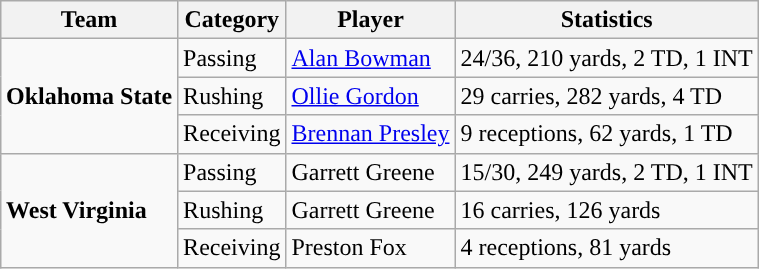<table class="wikitable" style="float: right;">
<tr>
<th>Team</th>
<th>Category</th>
<th>Player</th>
<th>Statistics</th>
</tr>
<tr>
<td rowspan=3><strong>Oklahoma State</strong></td>
<td>Passing</td>
<td><a href='#'>Alan Bowman</a></td>
<td>24/36, 210 yards, 2 TD, 1 INT</td>
</tr>
<tr>
<td>Rushing</td>
<td><a href='#'>Ollie Gordon</a></td>
<td>29 carries, 282 yards, 4 TD</td>
</tr>
<tr>
<td>Receiving</td>
<td><a href='#'>Brennan Presley</a></td>
<td>9 receptions, 62 yards, 1 TD</td>
</tr>
<tr>
<td rowspan=3><strong>West Virginia</strong></td>
<td>Passing</td>
<td>Garrett Greene</td>
<td>15/30, 249 yards, 2 TD, 1 INT</td>
</tr>
<tr>
<td>Rushing</td>
<td>Garrett Greene</td>
<td>16 carries, 126 yards</td>
</tr>
<tr>
<td>Receiving</td>
<td>Preston Fox</td>
<td>4 receptions, 81 yards</td>
</tr>
</table>
